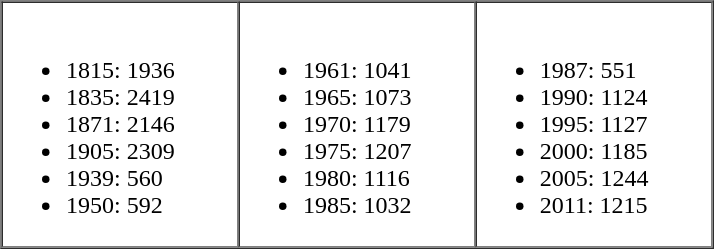<table border="1" cellpadding="2" cellspacing="0">
<tr>
<td valign="top" width="25%"><br><ul><li>1815: 1936</li><li>1835: 2419</li><li>1871: 2146</li><li>1905: 2309</li><li>1939: 560</li><li>1950: 592</li></ul></td>
<td valign="top" width="25%"><br><ul><li>1961: 1041</li><li>1965: 1073</li><li>1970: 1179</li><li>1975: 1207</li><li>1980: 1116</li><li>1985: 1032</li></ul></td>
<td valign="top" width="25%"><br><ul><li>1987: 551</li><li>1990: 1124</li><li>1995: 1127</li><li>2000: 1185</li><li>2005: 1244</li><li>2011: 1215</li></ul></td>
</tr>
</table>
